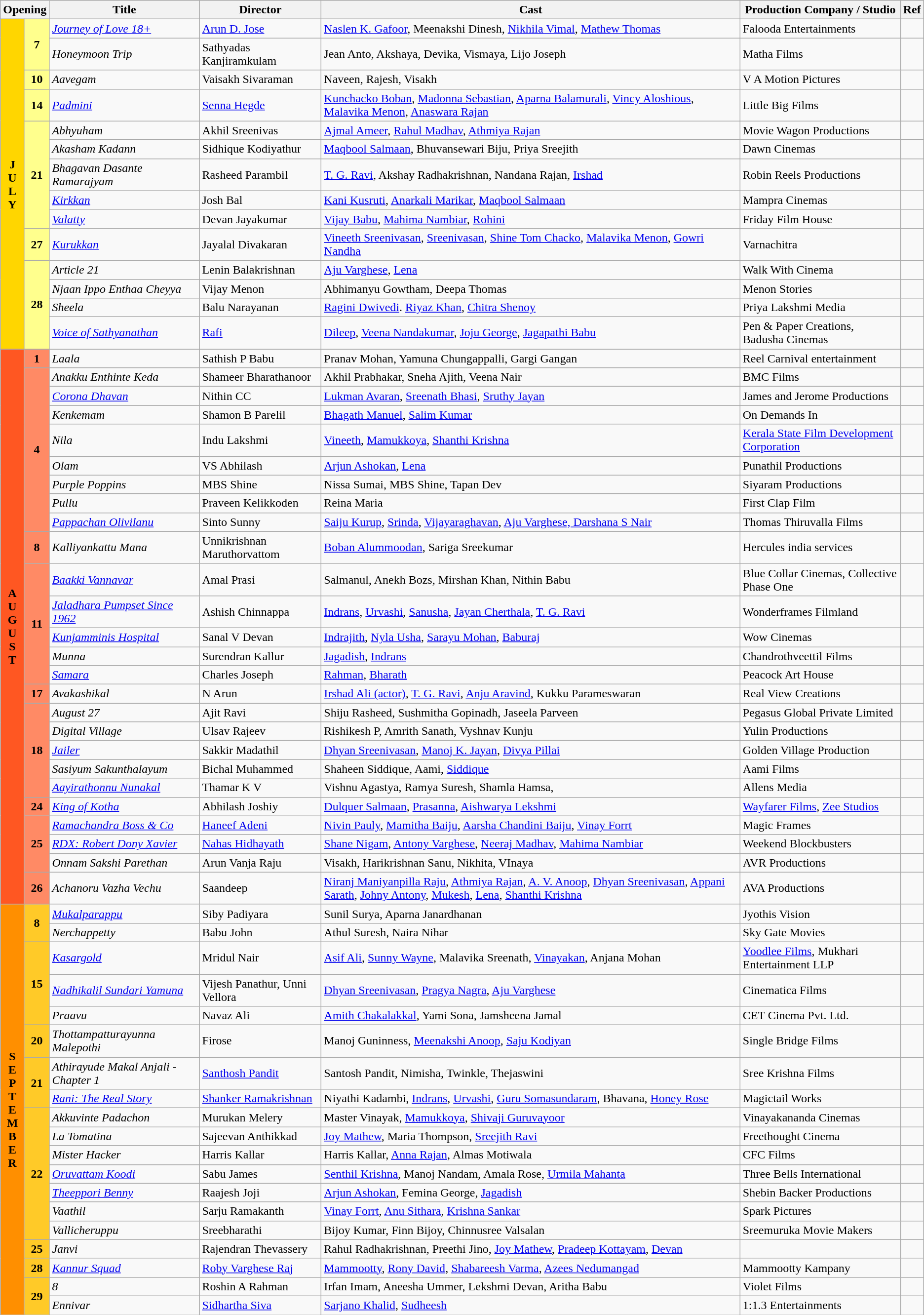<table class="wikitable sortable">
<tr>
<th colspan="2" class="unsortable">Opening</th>
<th>Title</th>
<th>Director</th>
<th>Cast</th>
<th>Production Company / Studio</th>
<th>Ref</th>
</tr>
<tr>
<td rowspan="14" style="text-align:center; background:#FFD600; textcolor:#000;"><strong>J<br>U<br>L<br>Y</strong></td>
<td rowspan="2" style="text-align:center;background:#FFFF8D;"><strong>7</strong></td>
<td><em><a href='#'>Journey of Love 18+</a></em></td>
<td><a href='#'>Arun D. Jose</a></td>
<td><a href='#'>Naslen K. Gafoor</a>, Meenakshi Dinesh, <a href='#'>Nikhila Vimal</a>, <a href='#'>Mathew Thomas</a></td>
<td>Falooda Entertainments</td>
<td></td>
</tr>
<tr>
<td><em>Honeymoon Trip</em></td>
<td>Sathyadas Kanjiramkulam</td>
<td>Jean Anto, Akshaya, Devika, Vismaya, Lijo Joseph</td>
<td>Matha Films</td>
<td></td>
</tr>
<tr>
<td rowspan="1" style="text-align:center;background:#FFFF8D;"><strong>10</strong></td>
<td><em>Aavegam</em></td>
<td>Vaisakh Sivaraman</td>
<td>Naveen, Rajesh, Visakh</td>
<td>V A Motion Pictures</td>
<td></td>
</tr>
<tr>
<td rowspan="1" style="text-align:center;background:#FFFF8D;"><strong>14</strong></td>
<td><em><a href='#'>Padmini</a></em></td>
<td><a href='#'>Senna Hegde</a></td>
<td><a href='#'>Kunchacko Boban</a>, <a href='#'>Madonna Sebastian</a>, <a href='#'>Aparna Balamurali</a>, <a href='#'>Vincy Aloshious</a>, <a href='#'>Malavika Menon</a>, <a href='#'>Anaswara Rajan</a></td>
<td>Little Big Films</td>
<td></td>
</tr>
<tr>
<td rowspan="5" style="text-align:center;background:#FFFF8D;"><strong>21</strong></td>
<td><em>Abhyuham</em></td>
<td>Akhil Sreenivas</td>
<td><a href='#'>Ajmal Ameer</a>, <a href='#'>Rahul Madhav</a>, <a href='#'>Athmiya Rajan</a></td>
<td>Movie Wagon Productions</td>
<td></td>
</tr>
<tr>
<td><em>Akasham Kadann</em></td>
<td>Sidhique Kodiyathur</td>
<td><a href='#'>Maqbool Salmaan</a>, Bhuvansewari Biju, Priya Sreejith</td>
<td>Dawn Cinemas</td>
<td></td>
</tr>
<tr>
<td><em>Bhagavan Dasante Ramarajyam</em></td>
<td>Rasheed Parambil</td>
<td><a href='#'>T. G. Ravi</a>, Akshay Radhakrishnan, Nandana Rajan, <a href='#'>Irshad</a></td>
<td>Robin Reels Productions</td>
<td></td>
</tr>
<tr>
<td><em><a href='#'>Kirkkan</a></em></td>
<td>Josh Bal</td>
<td><a href='#'>Kani Kusruti</a>, <a href='#'>Anarkali Marikar</a>, <a href='#'>Maqbool Salmaan</a></td>
<td>Mampra Cinemas</td>
<td></td>
</tr>
<tr>
<td><em><a href='#'>Valatty</a></em></td>
<td>Devan Jayakumar</td>
<td><a href='#'>Vijay Babu</a>, <a href='#'>Mahima Nambiar</a>, <a href='#'>Rohini</a></td>
<td>Friday Film House</td>
<td></td>
</tr>
<tr>
<td style="text-align:center;background:#FFFF8D;"><strong>27</strong></td>
<td><em><a href='#'>Kurukkan</a></em></td>
<td>Jayalal Divakaran</td>
<td><a href='#'>Vineeth Sreenivasan</a>, <a href='#'>Sreenivasan</a>, <a href='#'>Shine Tom Chacko</a>, <a href='#'>Malavika Menon</a>, <a href='#'>Gowri Nandha</a></td>
<td>Varnachitra</td>
<td></td>
</tr>
<tr>
<td rowspan="4" style="text-align:center;background:#FFFF8D;"><strong>28</strong></td>
<td><em>Article 21</em></td>
<td>Lenin Balakrishnan</td>
<td><a href='#'>Aju Varghese</a>, <a href='#'>Lena</a></td>
<td>Walk With Cinema</td>
<td></td>
</tr>
<tr>
<td><em>Njaan Ippo Enthaa Cheyya</em></td>
<td>Vijay Menon</td>
<td>Abhimanyu Gowtham, Deepa Thomas</td>
<td>Menon Stories</td>
<td></td>
</tr>
<tr>
<td><em>Sheela</em></td>
<td>Balu Narayanan</td>
<td><a href='#'>Ragini Dwivedi</a>. <a href='#'>Riyaz Khan</a>, <a href='#'>Chitra Shenoy</a></td>
<td>Priya Lakshmi Media</td>
<td></td>
</tr>
<tr>
<td><em><a href='#'>Voice of Sathyanathan</a></em></td>
<td><a href='#'>Rafi</a></td>
<td><a href='#'>Dileep</a>, <a href='#'>Veena Nandakumar</a>, <a href='#'>Joju George</a>, <a href='#'>Jagapathi Babu</a></td>
<td>Pen & Paper Creations, Badusha Cinemas</td>
<td></td>
</tr>
<tr>
<td rowspan="26" style="text-align:center;background:#FF5722; textcolor:#000;"><strong>A<br>U<br>G<br>U<br>S<br>T</strong></td>
<td rowspan="1" style="text-align:center;background:#FF8A65;"><strong>1</strong></td>
<td><em>Laala</em></td>
<td>Sathish P Babu</td>
<td>Pranav Mohan, Yamuna Chungappalli, Gargi Gangan</td>
<td>Reel Carnival entertainment</td>
<td></td>
</tr>
<tr>
<td rowspan="8" style="text-align:center;background:#FF8A65;"><strong>4</strong></td>
<td><em>Anakku Enthinte Keda</em></td>
<td>Shameer Bharathanoor</td>
<td>Akhil Prabhakar, Sneha Ajith, Veena Nair</td>
<td>BMC Films</td>
<td></td>
</tr>
<tr>
<td><em><a href='#'>Corona Dhavan</a></em></td>
<td>Nithin CC</td>
<td><a href='#'>Lukman Avaran</a>, <a href='#'>Sreenath Bhasi</a>, <a href='#'>Sruthy Jayan</a></td>
<td>James and Jerome Productions</td>
<td></td>
</tr>
<tr>
<td><em>Kenkemam</em></td>
<td>Shamon B Parelil</td>
<td><a href='#'>Bhagath Manuel</a>, <a href='#'>Salim Kumar</a></td>
<td>On Demands In</td>
<td></td>
</tr>
<tr>
<td><em>Nila</em></td>
<td>Indu Lakshmi</td>
<td><a href='#'>Vineeth</a>, <a href='#'>Mamukkoya</a>, <a href='#'>Shanthi Krishna</a></td>
<td><a href='#'>Kerala State Film Development Corporation</a></td>
<td></td>
</tr>
<tr>
<td><em>Olam</em></td>
<td>VS Abhilash</td>
<td><a href='#'>Arjun Ashokan</a>, <a href='#'>Lena</a></td>
<td>Punathil Productions</td>
<td></td>
</tr>
<tr>
<td><em>Purple Poppins</em></td>
<td>MBS Shine</td>
<td>Nissa Sumai, MBS Shine, Tapan Dev</td>
<td>Siyaram Productions</td>
<td></td>
</tr>
<tr>
<td><em>Pullu</em></td>
<td>Praveen Kelikkoden</td>
<td>Reina Maria</td>
<td>First Clap Film</td>
<td></td>
</tr>
<tr>
<td><em><a href='#'>Pappachan Olivilanu</a></em></td>
<td>Sinto Sunny</td>
<td><a href='#'>Saiju Kurup</a>, <a href='#'>Srinda</a>, <a href='#'>Vijayaraghavan</a>, <a href='#'>Aju Varghese, Darshana S Nair</a></td>
<td>Thomas Thiruvalla Films</td>
<td></td>
</tr>
<tr>
<td rowspan="1" style="text-align:center;background:#FF8A65;"><strong>8</strong></td>
<td><em>Kalliyankattu Mana</em></td>
<td>Unnikrishnan Maruthorvattom</td>
<td><a href='#'>Boban Alummoodan</a>, Sariga Sreekumar</td>
<td>Hercules india services</td>
<td></td>
</tr>
<tr>
<td rowspan="5" style="text-align:center;background:#FF8A65;"><strong>11</strong></td>
<td><em><a href='#'>Baakki Vannavar</a></em></td>
<td>Amal Prasi</td>
<td>Salmanul, Anekh Bozs, Mirshan Khan, Nithin Babu</td>
<td>Blue Collar Cinemas, Collective Phase One</td>
<td></td>
</tr>
<tr>
<td><em><a href='#'>Jaladhara Pumpset Since 1962</a></em></td>
<td>Ashish Chinnappa</td>
<td><a href='#'>Indrans</a>, <a href='#'>Urvashi</a>, <a href='#'>Sanusha</a>, <a href='#'>Jayan Cherthala</a>, <a href='#'>T. G. Ravi</a></td>
<td>Wonderframes Filmland</td>
<td></td>
</tr>
<tr>
<td><em><a href='#'>Kunjamminis Hospital</a></em></td>
<td>Sanal V Devan</td>
<td><a href='#'>Indrajith</a>, <a href='#'>Nyla Usha</a>, <a href='#'>Sarayu Mohan</a>, <a href='#'>Baburaj</a></td>
<td>Wow Cinemas</td>
<td></td>
</tr>
<tr>
<td><em>Munna</em></td>
<td>Surendran Kallur</td>
<td><a href='#'>Jagadish</a>, <a href='#'>Indrans</a></td>
<td>Chandrothveettil Films</td>
<td></td>
</tr>
<tr>
<td><em><a href='#'>Samara</a></em></td>
<td>Charles Joseph</td>
<td><a href='#'>Rahman</a>, <a href='#'>Bharath</a></td>
<td>Peacock Art House</td>
<td></td>
</tr>
<tr>
<td rowspan="1" style="text-align:center;background:#FF8A65;"><strong>17</strong></td>
<td><em>Avakashikal</em></td>
<td>N Arun</td>
<td><a href='#'>Irshad Ali (actor)</a>, <a href='#'>T. G. Ravi</a>, <a href='#'>Anju Aravind</a>, Kukku Parameswaran</td>
<td>Real View Creations</td>
<td></td>
</tr>
<tr>
<td rowspan="5" style="text-align:center;background:#FF8A65;"><strong>18</strong></td>
<td><em>August 27</em></td>
<td>Ajit Ravi</td>
<td>Shiju Rasheed, Sushmitha Gopinadh, Jaseela Parveen</td>
<td>Pegasus Global Private Limited</td>
<td></td>
</tr>
<tr>
<td><em>Digital Village</em></td>
<td>Ulsav Rajeev</td>
<td>Rishikesh P, Amrith Sanath, Vyshnav Kunju</td>
<td>Yulin Productions</td>
<td></td>
</tr>
<tr>
<td><em><a href='#'>Jailer</a></em></td>
<td>Sakkir Madathil</td>
<td><a href='#'>Dhyan Sreenivasan</a>, <a href='#'>Manoj K. Jayan</a>, <a href='#'>Divya Pillai</a></td>
<td>Golden Village Production</td>
<td></td>
</tr>
<tr>
<td><em>Sasiyum Sakunthalayum</em></td>
<td>Bichal Muhammed</td>
<td>Shaheen Siddique, Aami, <a href='#'>Siddique</a></td>
<td>Aami Films</td>
<td></td>
</tr>
<tr>
<td><em><a href='#'>Aayirathonnu Nunakal</a></em></td>
<td>Thamar K V</td>
<td>Vishnu Agastya, Ramya Suresh, Shamla Hamsa,</td>
<td>Allens Media</td>
<td></td>
</tr>
<tr>
<td rowspan="1" style="text-align:center;background:#FF8A65;"><strong>24</strong></td>
<td><em><a href='#'>King of Kotha</a></em></td>
<td>Abhilash Joshiy</td>
<td><a href='#'>Dulquer Salmaan</a>, <a href='#'>Prasanna</a>, <a href='#'>Aishwarya Lekshmi</a></td>
<td><a href='#'>Wayfarer Films</a>, <a href='#'>Zee Studios</a></td>
<td></td>
</tr>
<tr>
<td rowspan="3" style="text-align:center;background:#FF8A65;"><strong>25</strong></td>
<td><em><a href='#'>Ramachandra Boss & Co</a></em></td>
<td><a href='#'>Haneef Adeni</a></td>
<td><a href='#'>Nivin Pauly</a>, <a href='#'>Mamitha Baiju</a>, <a href='#'>Aarsha Chandini Baiju</a>, <a href='#'>Vinay Forrt</a></td>
<td>Magic Frames</td>
<td></td>
</tr>
<tr>
<td><em><a href='#'>RDX: Robert Dony Xavier</a></em></td>
<td><a href='#'>Nahas Hidhayath</a></td>
<td><a href='#'>Shane Nigam</a>, <a href='#'>Antony Varghese</a>, <a href='#'>Neeraj Madhav</a>, <a href='#'>Mahima Nambiar</a></td>
<td>Weekend Blockbusters</td>
<td></td>
</tr>
<tr>
<td><em>Onnam Sakshi Parethan</em></td>
<td>Arun Vanja Raju</td>
<td>Visakh, Harikrishnan Sanu, Nikhita, VInaya</td>
<td>AVR Productions</td>
<td></td>
</tr>
<tr>
<td style="text-align:center;background:#FF8A65;"><strong>26</strong></td>
<td><em>Achanoru Vazha Vechu</em></td>
<td>Saandeep</td>
<td><a href='#'>Niranj Maniyanpilla Raju</a>, <a href='#'>Athmiya Rajan</a>, <a href='#'>A. V. Anoop</a>, <a href='#'>Dhyan Sreenivasan</a>, <a href='#'>Appani Sarath</a>, <a href='#'>Johny Antony</a>, <a href='#'>Mukesh</a>, <a href='#'>Lena</a>, <a href='#'>Shanthi Krishna</a></td>
<td>AVA Productions</td>
<td></td>
</tr>
<tr>
<td rowspan="19" style="text-align:center; background:#FF8F00; "><strong>S<br>E<br>P<br>T<br>E<br>M<br>B<br>E<br>R<br></strong></td>
<td rowspan="2" style="text-align:center; background:#FFCA28;"><strong>8</strong></td>
<td><em><a href='#'>Mukalparappu</a></em></td>
<td>Siby Padiyara</td>
<td>Sunil Surya, Aparna Janardhanan</td>
<td>Jyothis Vision</td>
<td></td>
</tr>
<tr>
<td><em>Nerchappetty</em></td>
<td>Babu John</td>
<td>Athul Suresh, Naira Nihar</td>
<td>Sky Gate Movies</td>
<td></td>
</tr>
<tr>
<td rowspan="3" style="text-align:center; background:#FFCA28;"><strong>15</strong></td>
<td><em><a href='#'>Kasargold</a></em></td>
<td>Mridul Nair</td>
<td><a href='#'>Asif Ali</a>, <a href='#'>Sunny Wayne</a>, Malavika Sreenath, <a href='#'>Vinayakan</a>, Anjana Mohan</td>
<td><a href='#'>Yoodlee Films</a>, Mukhari Entertainment LLP</td>
<td></td>
</tr>
<tr>
<td><em><a href='#'>Nadhikalil Sundari Yamuna</a></em></td>
<td>Vijesh Panathur, Unni Vellora</td>
<td><a href='#'>Dhyan Sreenivasan</a>, <a href='#'>Pragya Nagra</a>, <a href='#'>Aju Varghese</a></td>
<td>Cinematica Films</td>
<td></td>
</tr>
<tr>
<td><em>Praavu</em></td>
<td>Navaz Ali</td>
<td><a href='#'>Amith Chakalakkal</a>, Yami Sona, Jamsheena Jamal</td>
<td>CET Cinema Pvt. Ltd.</td>
<td></td>
</tr>
<tr>
<td style="text-align:center; background:#FFCA28;"><strong>20</strong></td>
<td><em>Thottampatturayunna Malepothi</em></td>
<td>Firose</td>
<td>Manoj Guninness, <a href='#'>Meenakshi Anoop</a>, <a href='#'>Saju Kodiyan</a></td>
<td>Single Bridge Films</td>
<td></td>
</tr>
<tr>
<td rowspan="2" style="text-align:center; background:#FFCA28;"><strong>21</strong></td>
<td><em>Athirayude Makal Anjali - Chapter 1</em></td>
<td><a href='#'>Santhosh Pandit</a></td>
<td>Santosh Pandit, Nimisha, Twinkle, Thejaswini</td>
<td>Sree Krishna Films</td>
<td></td>
</tr>
<tr>
<td><em><a href='#'>Rani: The Real Story</a></em></td>
<td><a href='#'>Shanker Ramakrishnan</a></td>
<td>Niyathi Kadambi, <a href='#'>Indrans</a>, <a href='#'>Urvashi</a>, <a href='#'>Guru Somasundaram</a>, Bhavana, <a href='#'>Honey Rose</a></td>
<td>Magictail Works</td>
<td></td>
</tr>
<tr>
<td rowspan="7" style="text-align:center; background:#FFCA28;"><strong>22</strong></td>
<td><em>Akkuvinte Padachon</em></td>
<td>Murukan Melery</td>
<td>Master Vinayak, <a href='#'>Mamukkoya</a>, <a href='#'>Shivaji Guruvayoor</a></td>
<td>Vinayakananda Cinemas</td>
<td></td>
</tr>
<tr>
<td><em>La Tomatina</em></td>
<td>Sajeevan Anthikkad</td>
<td><a href='#'>Joy Mathew</a>, Maria Thompson, <a href='#'>Sreejith Ravi</a></td>
<td>Freethought Cinema</td>
<td></td>
</tr>
<tr>
<td><em>Mister Hacker</em></td>
<td>Harris Kallar</td>
<td>Harris Kallar, <a href='#'>Anna Rajan</a>, Almas Motiwala</td>
<td>CFC Films</td>
<td></td>
</tr>
<tr>
<td><em><a href='#'>Oruvattam Koodi</a></em></td>
<td>Sabu James</td>
<td><a href='#'>Senthil Krishna</a>, Manoj Nandam, Amala Rose, <a href='#'>Urmila Mahanta</a></td>
<td>Three Bells International</td>
<td></td>
</tr>
<tr>
<td><em><a href='#'>Theeppori Benny</a></em></td>
<td>Raajesh Joji</td>
<td><a href='#'>Arjun Ashokan</a>, Femina George, <a href='#'>Jagadish</a></td>
<td>Shebin Backer Productions</td>
<td></td>
</tr>
<tr>
<td><em>Vaathil</em></td>
<td>Sarju Ramakanth</td>
<td><a href='#'>Vinay Forrt</a>, <a href='#'>Anu Sithara</a>, <a href='#'>Krishna Sankar</a></td>
<td>Spark Pictures</td>
<td></td>
</tr>
<tr>
<td><em>Vallicheruppu</em></td>
<td>Sreebharathi</td>
<td>Bijoy Kumar, Finn Bijoy, Chinnusree Valsalan</td>
<td>Sreemuruka Movie Makers</td>
<td></td>
</tr>
<tr>
<td rowspan="1" style="text-align:center; background:#FFCA28;"><strong>25</strong></td>
<td><em>Janvi</em></td>
<td>Rajendran Thevassery</td>
<td>Rahul Radhakrishnan, Preethi Jino, <a href='#'>Joy Mathew</a>, <a href='#'>Pradeep Kottayam</a>, <a href='#'>Devan</a></td>
<td></td>
<td></td>
</tr>
<tr>
<td rowspan="1" style="text-align:center; background:#FFCA28;"><strong>28</strong></td>
<td><em><a href='#'>Kannur Squad</a></em></td>
<td><a href='#'>Roby Varghese Raj</a></td>
<td><a href='#'>Mammootty</a>, <a href='#'>Rony David</a>, <a href='#'>Shabareesh Varma</a>, <a href='#'>Azees Nedumangad</a></td>
<td>Mammootty Kampany</td>
<td></td>
</tr>
<tr>
<td rowspan="2" style="text-align:center; background:#FFCA28;"><strong>29</strong></td>
<td><em>8</em></td>
<td>Roshin A Rahman</td>
<td>Irfan Imam, Aneesha Ummer, Lekshmi Devan, Aritha Babu</td>
<td>Violet Films</td>
<td></td>
</tr>
<tr>
<td><em>Ennivar</em></td>
<td><a href='#'>Sidhartha Siva</a></td>
<td><a href='#'>Sarjano Khalid</a>, <a href='#'>Sudheesh</a></td>
<td>1:1.3 Entertainments</td>
<td></td>
</tr>
</table>
